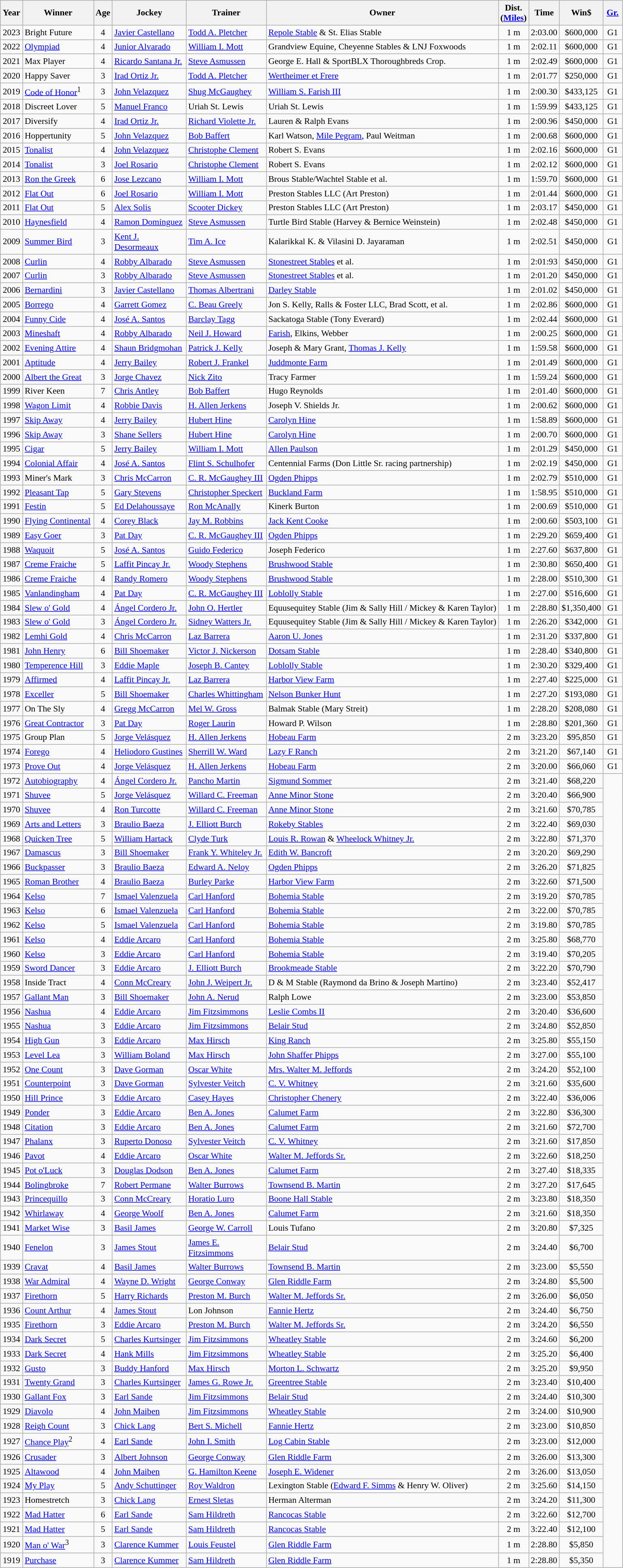<table class="wikitable sortable" style="font-size:90%">
<tr>
<th style="width:30px">Year</th>
<th style="width:110px">Winner</th>
<th style="width:20px">Age</th>
<th style="width:115px">Jockey</th>
<th style="width:125px">Trainer</th>
<th>Owner<br></th>
<th style="width:25px">Dist.<br> <span>(<a href='#'>Miles</a>)</span></th>
<th style="width:25px">Time</th>
<th style="width:25px">Win$</th>
<th style="width:25px"><a href='#'>Gr.</a></th>
</tr>
<tr>
<td align=center>2023</td>
<td>Bright Future</td>
<td align=center>4</td>
<td><a href='#'>Javier Castellano</a></td>
<td><a href='#'>Todd A. Pletcher</a></td>
<td><a href='#'>Repole Stable</a> & St. Elias Stable</td>
<td align=center>1<span></span> m</td>
<td align=center>2:03.00</td>
<td align=center>$600,000</td>
<td align=center>G1</td>
</tr>
<tr>
<td align=center>2022</td>
<td><a href='#'>Olympiad</a></td>
<td align=center>4</td>
<td><a href='#'>Junior Alvarado</a></td>
<td><a href='#'>William I. Mott</a></td>
<td>Grandview Equine, Cheyenne Stables & LNJ Foxwoods</td>
<td align=center>1<span></span> m</td>
<td align=center>2:02.11</td>
<td align=center>$600,000</td>
<td align=center>G1</td>
</tr>
<tr>
<td align=center>2021</td>
<td>Max Player</td>
<td align=center>4</td>
<td><a href='#'>Ricardo Santana Jr.</a></td>
<td><a href='#'>Steve Asmussen</a></td>
<td>George E. Hall & SportBLX Thoroughbreds Crop.</td>
<td align=center>1<span></span> m</td>
<td align=center>2:02.49</td>
<td align=center>$600,000</td>
<td align=center>G1</td>
</tr>
<tr>
<td align=center>2020</td>
<td>Happy Saver</td>
<td align=center>3</td>
<td><a href='#'>Irad Ortiz Jr.</a></td>
<td><a href='#'>Todd A. Pletcher</a></td>
<td><a href='#'>Wertheimer et Frere</a></td>
<td align=center>1<span></span> m</td>
<td align=center>2:01.77</td>
<td align=center>$250,000</td>
<td align=center>G1</td>
</tr>
<tr>
<td align=center>2019</td>
<td><a href='#'>Code of Honor</a><sup>1</sup></td>
<td align=center>3</td>
<td><a href='#'>John Velazquez</a></td>
<td><a href='#'>Shug McGaughey</a></td>
<td><a href='#'>William S. Farish III</a></td>
<td align=center>1<span></span> m</td>
<td>2:00.30</td>
<td align=center>$433,125</td>
<td align=center>G1</td>
</tr>
<tr>
<td align=center>2018</td>
<td>Discreet Lover</td>
<td align=center>5</td>
<td><a href='#'>Manuel Franco</a></td>
<td>Uriah St. Lewis</td>
<td>Uriah St. Lewis</td>
<td align=center>1<span></span> m</td>
<td>1:59.99</td>
<td align=center>$433,125</td>
<td align=center>G1</td>
</tr>
<tr>
<td align=center>2017</td>
<td>Diversify</td>
<td align=center>4</td>
<td><a href='#'>Irad Ortiz Jr.</a></td>
<td><a href='#'>Richard Violette Jr.</a></td>
<td>Lauren & Ralph Evans</td>
<td align=center>1<span></span> m</td>
<td>2:00.96</td>
<td align=center>$450,000</td>
<td align=center>G1</td>
</tr>
<tr>
<td align=center>2016</td>
<td>Hoppertunity</td>
<td align=center>5</td>
<td><a href='#'>John Velazquez</a></td>
<td><a href='#'>Bob Baffert</a></td>
<td>Karl Watson, <a href='#'>Mile Pegram</a>, Paul Weitman</td>
<td align=center>1<span></span> m</td>
<td>2:00.68</td>
<td align=center>$600,000</td>
<td align=center>G1</td>
</tr>
<tr>
<td align=center>2015</td>
<td><a href='#'>Tonalist</a></td>
<td align=center>4</td>
<td><a href='#'>John Velazquez</a></td>
<td><a href='#'>Christophe Clement</a></td>
<td>Robert S. Evans</td>
<td align=center>1<span></span> m</td>
<td>2:02.16</td>
<td align=center>$600,000</td>
<td align=center>G1</td>
</tr>
<tr>
<td align=center>2014</td>
<td><a href='#'>Tonalist</a></td>
<td align=center>3</td>
<td><a href='#'>Joel Rosario</a></td>
<td><a href='#'>Christophe Clement</a></td>
<td>Robert S. Evans</td>
<td align=center>1<span></span> m</td>
<td>2:02.12</td>
<td align=center>$600,000</td>
<td align=center>G1</td>
</tr>
<tr>
<td align=center>2013</td>
<td><a href='#'>Ron the Greek</a></td>
<td align=center>6</td>
<td><a href='#'>Jose Lezcano</a></td>
<td><a href='#'>William I. Mott</a></td>
<td>Brous Stable/Wachtel Stable et al.</td>
<td align=center>1<span></span> m</td>
<td>1:59.70</td>
<td align=center>$600,000</td>
<td align=center>G1</td>
</tr>
<tr>
<td align=center>2012</td>
<td><a href='#'>Flat Out</a></td>
<td align=center>6</td>
<td><a href='#'>Joel Rosario</a></td>
<td><a href='#'>William I. Mott</a></td>
<td>Preston Stables LLC (Art Preston)</td>
<td align=center>1<span></span> m</td>
<td>2:01.44</td>
<td align=center>$600,000</td>
<td align=center>G1</td>
</tr>
<tr>
<td align=center>2011</td>
<td><a href='#'>Flat Out</a></td>
<td align=center>5</td>
<td><a href='#'>Alex Solis</a></td>
<td><a href='#'>Scooter Dickey</a></td>
<td>Preston Stables LLC (Art Preston)</td>
<td align=center>1<span></span> m</td>
<td>2:03.17</td>
<td align=center>$450,000</td>
<td align=center>G1</td>
</tr>
<tr>
<td align=center>2010</td>
<td><a href='#'>Haynesfield</a></td>
<td align=center>4</td>
<td><a href='#'>Ramon Domínguez</a></td>
<td><a href='#'>Steve Asmussen</a></td>
<td>Turtle Bird Stable (Harvey & Bernice Weinstein)</td>
<td align=center>1<span></span> m</td>
<td>2:02.48</td>
<td align=center>$450,000</td>
<td align=center>G1</td>
</tr>
<tr>
<td align=center>2009</td>
<td><a href='#'>Summer Bird</a></td>
<td align=center>3</td>
<td><a href='#'>Kent J. Desormeaux</a></td>
<td><a href='#'>Tim A. Ice</a></td>
<td>Kalarikkal K. & Vilasini D. Jayaraman</td>
<td align=center>1<span></span> m</td>
<td>2:02.51</td>
<td align=center>$450,000</td>
<td align=center>G1</td>
</tr>
<tr>
<td align=center>2008</td>
<td><a href='#'>Curlin</a></td>
<td align=center>4</td>
<td><a href='#'>Robby Albarado</a></td>
<td><a href='#'>Steve Asmussen</a></td>
<td><a href='#'>Stonestreet Stables</a> et al.</td>
<td align=center>1<span></span> m</td>
<td>2:01:93</td>
<td align=center>$450,000</td>
<td align=center>G1</td>
</tr>
<tr>
<td align=center>2007</td>
<td><a href='#'>Curlin</a></td>
<td align=center>3</td>
<td><a href='#'>Robby Albarado</a></td>
<td><a href='#'>Steve Asmussen</a></td>
<td><a href='#'>Stonestreet Stables</a> et al.</td>
<td align=center>1<span></span> m</td>
<td>2:01.20</td>
<td align=center>$450,000</td>
<td align=center>G1</td>
</tr>
<tr>
<td align=center>2006</td>
<td><a href='#'>Bernardini</a></td>
<td align=center>3</td>
<td><a href='#'>Javier Castellano</a></td>
<td><a href='#'>Thomas Albertrani</a></td>
<td><a href='#'>Darley Stable</a></td>
<td align=center>1<span></span> m</td>
<td>2:01.02</td>
<td align=center>$450,000</td>
<td align=center>G1</td>
</tr>
<tr>
<td align=center>2005</td>
<td><a href='#'>Borrego</a></td>
<td align=center>4</td>
<td><a href='#'>Garrett Gomez</a></td>
<td><a href='#'>C. Beau Greely</a></td>
<td>Jon S. Kelly, Ralls & Foster LLC, Brad Scott, et al.</td>
<td align=center>1<span></span> m</td>
<td>2:02.86</td>
<td align=center>$600,000</td>
<td align=center>G1</td>
</tr>
<tr>
<td align=center>2004</td>
<td><a href='#'>Funny Cide</a></td>
<td align=center>4</td>
<td><a href='#'>José A. Santos</a></td>
<td><a href='#'>Barclay Tagg</a></td>
<td>Sackatoga Stable (Tony Everard)</td>
<td align=center>1<span></span> m</td>
<td>2:02.44</td>
<td align=center>$600,000</td>
<td align=center>G1</td>
</tr>
<tr>
<td align=center>2003</td>
<td><a href='#'>Mineshaft</a></td>
<td align=center>4</td>
<td><a href='#'>Robby Albarado</a></td>
<td><a href='#'>Neil J. Howard</a></td>
<td><a href='#'>Farish</a>, Elkins, Webber</td>
<td align=center>1<span></span> m</td>
<td>2:00.25</td>
<td align=center>$600,000</td>
<td align=center>G1</td>
</tr>
<tr>
<td align=center>2002</td>
<td><a href='#'>Evening Attire</a></td>
<td align=center>4</td>
<td><a href='#'>Shaun Bridgmohan</a></td>
<td><a href='#'>Patrick J. Kelly</a></td>
<td>Joseph & Mary Grant, <a href='#'>Thomas J. Kelly</a></td>
<td align=center>1<span></span> m</td>
<td>1:59.58</td>
<td align=center>$600,000</td>
<td align=center>G1</td>
</tr>
<tr>
<td align=center>2001</td>
<td><a href='#'>Aptitude</a></td>
<td align=center>4</td>
<td><a href='#'>Jerry Bailey</a></td>
<td><a href='#'>Robert J. Frankel</a></td>
<td><a href='#'>Juddmonte Farm</a></td>
<td align=center>1<span></span> m</td>
<td>2:01.49</td>
<td align=center>$600,000</td>
<td align=center>G1</td>
</tr>
<tr>
<td align=center>2000</td>
<td><a href='#'>Albert the Great</a></td>
<td align=center>3</td>
<td><a href='#'>Jorge Chavez</a></td>
<td><a href='#'>Nick Zito</a></td>
<td>Tracy Farmer</td>
<td align=center>1<span></span> m</td>
<td>1:59.24</td>
<td align=center>$600,000</td>
<td align=center>G1</td>
</tr>
<tr>
<td align=center>1999</td>
<td>River Keen</td>
<td align=center>7</td>
<td><a href='#'>Chris Antley</a></td>
<td><a href='#'>Bob Baffert</a></td>
<td>Hugo Reynolds</td>
<td align=center>1<span></span> m</td>
<td>2:01.40</td>
<td align=center>$600,000</td>
<td align=center>G1</td>
</tr>
<tr>
<td align=center>1998</td>
<td><a href='#'>Wagon Limit</a></td>
<td align=center>4</td>
<td><a href='#'>Robbie Davis</a></td>
<td><a href='#'>H. Allen Jerkens</a></td>
<td>Joseph V. Shields Jr.</td>
<td align=center>1<span></span> m</td>
<td>2:00.62</td>
<td align=center>$600,000</td>
<td align=center>G1</td>
</tr>
<tr>
<td align=center>1997</td>
<td><a href='#'>Skip Away</a></td>
<td align=center>4</td>
<td><a href='#'>Jerry Bailey</a></td>
<td><a href='#'>Hubert Hine</a></td>
<td><a href='#'>Carolyn Hine</a></td>
<td align=center>1<span></span> m</td>
<td>1:58.89</td>
<td align=center>$600,000</td>
<td align=center>G1</td>
</tr>
<tr>
<td align=center>1996</td>
<td><a href='#'>Skip Away</a></td>
<td align=center>3</td>
<td><a href='#'>Shane Sellers</a></td>
<td><a href='#'>Hubert Hine</a></td>
<td><a href='#'>Carolyn Hine</a></td>
<td align=center>1<span></span> m</td>
<td>2:00.70</td>
<td align=center>$600,000</td>
<td align=center>G1</td>
</tr>
<tr>
<td align=center>1995</td>
<td><a href='#'>Cigar</a></td>
<td align=center>5</td>
<td><a href='#'>Jerry Bailey</a></td>
<td><a href='#'>William I. Mott</a></td>
<td><a href='#'>Allen Paulson</a></td>
<td align=center>1<span></span> m</td>
<td>2:01.29</td>
<td align=center>$450,000</td>
<td align=center>G1</td>
</tr>
<tr>
<td align=center>1994</td>
<td><a href='#'>Colonial Affair</a></td>
<td align=center>4</td>
<td><a href='#'>José A. Santos</a></td>
<td><a href='#'>Flint S. Schulhofer</a></td>
<td>Centennial Farms (Don Little Sr. racing partnership)</td>
<td align=center>1<span></span> m</td>
<td>2:02.19</td>
<td align=center>$450,000</td>
<td align=center>G1</td>
</tr>
<tr>
<td align=center>1993</td>
<td>Miner's Mark</td>
<td align=center>3</td>
<td><a href='#'>Chris McCarron</a></td>
<td><a href='#'>C. R. McGaughey III</a></td>
<td><a href='#'>Ogden Phipps</a></td>
<td align=center>1<span></span> m</td>
<td>2:02.79</td>
<td align=center>$510,000</td>
<td align=center>G1</td>
</tr>
<tr>
<td align=center>1992</td>
<td><a href='#'>Pleasant Tap</a></td>
<td align=center>5</td>
<td><a href='#'>Gary Stevens</a></td>
<td><a href='#'>Christopher Speckert</a></td>
<td><a href='#'>Buckland Farm</a></td>
<td align=center>1<span></span> m</td>
<td>1:58.95</td>
<td align=center>$510,000</td>
<td align=center>G1</td>
</tr>
<tr>
<td align=center>1991</td>
<td><a href='#'>Festin</a></td>
<td align=center>5</td>
<td><a href='#'>Ed Delahoussaye</a></td>
<td><a href='#'>Ron McAnally</a></td>
<td>Kinerk Burton</td>
<td align=center>1<span></span> m</td>
<td>2:00.69</td>
<td align=center>$510,000</td>
<td align=center>G1</td>
</tr>
<tr>
<td align=center>1990</td>
<td><a href='#'>Flying Continental</a></td>
<td align=center>4</td>
<td><a href='#'>Corey Black</a></td>
<td><a href='#'>Jay M. Robbins</a></td>
<td><a href='#'>Jack Kent Cooke</a></td>
<td align=center>1<span></span> m</td>
<td>2:00.60</td>
<td align=center>$503,100</td>
<td align=center>G1</td>
</tr>
<tr>
<td align=center>1989</td>
<td><a href='#'>Easy Goer</a></td>
<td align=center>3</td>
<td><a href='#'>Pat Day</a></td>
<td><a href='#'>C. R. McGaughey III</a></td>
<td><a href='#'>Ogden Phipps</a></td>
<td align=center>1<span></span> m</td>
<td>2:29.20</td>
<td align=center>$659,400</td>
<td align=center>G1</td>
</tr>
<tr>
<td align=center>1988</td>
<td><a href='#'>Waquoit</a></td>
<td align=center>5</td>
<td><a href='#'>José A. Santos</a></td>
<td><a href='#'>Guido Federico</a></td>
<td>Joseph Federico</td>
<td align=center>1<span></span> m</td>
<td>2:27.60</td>
<td align=center>$637,800</td>
<td align=center>G1</td>
</tr>
<tr>
<td align=center>1987</td>
<td><a href='#'>Creme Fraiche</a></td>
<td align=center>5</td>
<td><a href='#'>Laffit Pincay Jr.</a></td>
<td><a href='#'>Woody Stephens</a></td>
<td><a href='#'>Brushwood Stable</a></td>
<td align=center>1<span></span> m</td>
<td>2:30.80</td>
<td align=center>$650,400</td>
<td align=center>G1</td>
</tr>
<tr>
<td align=center>1986</td>
<td><a href='#'>Creme Fraiche</a></td>
<td align=center>4</td>
<td><a href='#'>Randy Romero</a></td>
<td><a href='#'>Woody Stephens</a></td>
<td><a href='#'>Brushwood Stable</a></td>
<td align=center>1<span></span> m</td>
<td>2:28.00</td>
<td align=center>$510,300</td>
<td align=center>G1</td>
</tr>
<tr>
<td align=center>1985</td>
<td><a href='#'>Vanlandingham</a></td>
<td align=center>4</td>
<td><a href='#'>Pat Day</a></td>
<td><a href='#'>C. R. McGaughey III</a></td>
<td><a href='#'>Loblolly Stable</a></td>
<td align=center>1<span></span> m</td>
<td>2:27.00</td>
<td align=center>$516,600</td>
<td align=center>G1</td>
</tr>
<tr>
<td align=center>1984</td>
<td><a href='#'>Slew o' Gold</a></td>
<td align=center>4</td>
<td><a href='#'>Ángel Cordero Jr.</a></td>
<td><a href='#'>John O. Hertler</a></td>
<td>Equusequitey Stable (Jim & Sally Hill / Mickey & Karen Taylor)</td>
<td align=center>1<span></span> m</td>
<td>2:28.80</td>
<td align=center>$1,350,400</td>
<td align=center>G1</td>
</tr>
<tr>
<td align=center>1983</td>
<td><a href='#'>Slew o' Gold</a></td>
<td align=center>3</td>
<td><a href='#'>Ángel Cordero Jr.</a></td>
<td><a href='#'>Sidney Watters Jr.</a></td>
<td>Equusequitey Stable (Jim & Sally Hill / Mickey & Karen Taylor)</td>
<td align=center>1<span></span> m</td>
<td>2:26.20</td>
<td align=center>$342,000</td>
<td align=center>G1</td>
</tr>
<tr>
<td align=center>1982</td>
<td><a href='#'>Lemhi Gold</a></td>
<td align=center>4</td>
<td><a href='#'>Chris McCarron</a></td>
<td><a href='#'>Laz Barrera</a></td>
<td><a href='#'>Aaron U. Jones</a></td>
<td align=center>1<span></span> m</td>
<td>2:31.20</td>
<td align=center>$337,800</td>
<td align=center>G1</td>
</tr>
<tr>
<td align=center>1981</td>
<td><a href='#'>John Henry</a></td>
<td align=center>6</td>
<td><a href='#'>Bill Shoemaker</a></td>
<td><a href='#'>Victor J. Nickerson</a></td>
<td><a href='#'>Dotsam Stable</a></td>
<td align=center>1<span></span> m</td>
<td>2:28.40</td>
<td align=center>$340,800</td>
<td align=center>G1</td>
</tr>
<tr>
<td align=center>1980</td>
<td><a href='#'>Temperence Hill</a></td>
<td align=center>3</td>
<td><a href='#'>Eddie Maple</a></td>
<td><a href='#'>Joseph B. Cantey</a></td>
<td><a href='#'>Loblolly Stable</a></td>
<td align=center>1<span></span> m</td>
<td>2:30.20</td>
<td align=center>$329,400</td>
<td align=center>G1</td>
</tr>
<tr>
<td align=center>1979</td>
<td><a href='#'>Affirmed</a></td>
<td align=center>4</td>
<td><a href='#'>Laffit Pincay Jr.</a></td>
<td><a href='#'>Laz Barrera</a></td>
<td><a href='#'>Harbor View Farm</a></td>
<td align=center>1<span></span> m</td>
<td>2:27.40</td>
<td align=center>$225,000</td>
<td align=center>G1</td>
</tr>
<tr>
<td align=center>1978</td>
<td><a href='#'>Exceller</a></td>
<td align=center>5</td>
<td><a href='#'>Bill Shoemaker</a></td>
<td><a href='#'>Charles Whittingham</a></td>
<td><a href='#'>Nelson Bunker Hunt</a></td>
<td align=center>1<span></span> m</td>
<td>2:27.20</td>
<td align=center>$193,080</td>
<td align=center>G1</td>
</tr>
<tr>
<td align=center>1977</td>
<td>On The Sly</td>
<td align=center>4</td>
<td><a href='#'>Gregg McCarron</a></td>
<td><a href='#'>Mel W. Gross</a></td>
<td>Balmak Stable (Mary Streit)</td>
<td align=center>1<span></span> m</td>
<td>2:28.20</td>
<td align=center>$208,080</td>
<td align=center>G1</td>
</tr>
<tr>
<td align=center>1976</td>
<td><a href='#'>Great Contractor</a></td>
<td align=center>3</td>
<td><a href='#'>Pat Day</a></td>
<td><a href='#'>Roger Laurin</a></td>
<td>Howard P. Wilson</td>
<td align=center>1<span></span> m</td>
<td>2:28.80</td>
<td align=center>$201,360</td>
<td align=center>G1</td>
</tr>
<tr>
<td align=center>1975</td>
<td>Group Plan</td>
<td align=center>5</td>
<td><a href='#'>Jorge Velásquez</a></td>
<td><a href='#'>H. Allen Jerkens</a></td>
<td><a href='#'>Hobeau Farm</a></td>
<td align=center>2 m</td>
<td>3:23.20</td>
<td align=center>$95,850</td>
<td align=center>G1</td>
</tr>
<tr>
<td align=center>1974</td>
<td><a href='#'>Forego</a></td>
<td align=center>4</td>
<td><a href='#'>Heliodoro Gustines</a></td>
<td><a href='#'>Sherrill W. Ward</a></td>
<td><a href='#'>Lazy F Ranch</a></td>
<td align=center>2 m</td>
<td>3:21.20</td>
<td align=center>$67,140</td>
<td align=center>G1</td>
</tr>
<tr>
<td align=center>1973</td>
<td><a href='#'>Prove Out</a></td>
<td align=center>4</td>
<td><a href='#'>Jorge Velásquez</a></td>
<td><a href='#'>H. Allen Jerkens</a></td>
<td><a href='#'>Hobeau Farm</a></td>
<td align=center>2 m</td>
<td>3:20.00</td>
<td align=center>$66,060</td>
<td align=center>G1</td>
</tr>
<tr>
<td align=center>1972</td>
<td><a href='#'>Autobiography</a></td>
<td align=center>4</td>
<td><a href='#'>Ángel Cordero Jr.</a></td>
<td><a href='#'>Pancho Martin</a></td>
<td><a href='#'>Sigmund Sommer</a></td>
<td align=center>2 m</td>
<td>3:21.40</td>
<td align=center>$68,220</td>
</tr>
<tr>
<td align=center>1971</td>
<td><a href='#'>Shuvee</a></td>
<td align=center>5</td>
<td><a href='#'>Jorge Velásquez</a></td>
<td><a href='#'>Willard C. Freeman</a></td>
<td><a href='#'>Anne Minor Stone</a></td>
<td align=center>2 m</td>
<td>3:20.40</td>
<td align=center>$66,900</td>
</tr>
<tr>
<td align=center>1970</td>
<td><a href='#'>Shuvee</a></td>
<td align=center>4</td>
<td><a href='#'>Ron Turcotte</a></td>
<td><a href='#'>Willard C. Freeman</a></td>
<td><a href='#'>Anne Minor Stone</a></td>
<td align=center>2 m</td>
<td>3:21.60</td>
<td align=center>$70,785</td>
</tr>
<tr>
<td align=center>1969</td>
<td><a href='#'>Arts and Letters</a></td>
<td align=center>3</td>
<td><a href='#'>Braulio Baeza</a></td>
<td><a href='#'>J. Elliott Burch</a></td>
<td><a href='#'>Rokeby Stables</a></td>
<td align=center>2 m</td>
<td>3:22.40</td>
<td align=center>$69,030</td>
</tr>
<tr>
<td align=center>1968</td>
<td><a href='#'>Quicken Tree</a></td>
<td align=center>5</td>
<td><a href='#'>William Hartack</a></td>
<td><a href='#'>Clyde Turk</a></td>
<td><a href='#'>Louis R. Rowan</a> & <a href='#'>Wheelock Whitney Jr.</a></td>
<td align=center>2 m</td>
<td>3:22.80</td>
<td align=center>$71,370</td>
</tr>
<tr>
<td align=center>1967</td>
<td><a href='#'>Damascus</a></td>
<td align=center>3</td>
<td><a href='#'>Bill Shoemaker</a></td>
<td><a href='#'>Frank Y. Whiteley Jr.</a></td>
<td><a href='#'>Edith W. Bancroft</a></td>
<td align=center>2 m</td>
<td>3:20.20</td>
<td align=center>$69,290</td>
</tr>
<tr>
<td align=center>1966</td>
<td><a href='#'>Buckpasser</a></td>
<td align=center>3</td>
<td><a href='#'>Braulio Baeza</a></td>
<td><a href='#'>Edward A. Neloy</a></td>
<td><a href='#'>Ogden Phipps</a></td>
<td align=center>2 m</td>
<td>3:26.20</td>
<td align=center>$71,825</td>
</tr>
<tr>
<td align=center>1965</td>
<td><a href='#'>Roman Brother</a></td>
<td align=center>4</td>
<td><a href='#'>Braulio Baeza</a></td>
<td><a href='#'>Burley Parke</a></td>
<td><a href='#'>Harbor View Farm</a></td>
<td align=center>2 m</td>
<td>3:22.60</td>
<td align=center>$71,500</td>
</tr>
<tr>
<td align=center>1964</td>
<td><a href='#'>Kelso</a></td>
<td align=center>7</td>
<td><a href='#'>Ismael Valenzuela</a></td>
<td><a href='#'>Carl Hanford</a></td>
<td><a href='#'>Bohemia Stable</a></td>
<td align=center>2 m</td>
<td>3:19.20</td>
<td align=center>$70,785</td>
</tr>
<tr>
<td align=center>1963</td>
<td><a href='#'>Kelso</a></td>
<td align=center>6</td>
<td><a href='#'>Ismael Valenzuela</a></td>
<td><a href='#'>Carl Hanford</a></td>
<td><a href='#'>Bohemia Stable</a></td>
<td align=center>2 m</td>
<td>3:22.00</td>
<td align=center>$70,785</td>
</tr>
<tr>
<td align=center>1962</td>
<td><a href='#'>Kelso</a></td>
<td align=center>5</td>
<td><a href='#'>Ismael Valenzuela</a></td>
<td><a href='#'>Carl Hanford</a></td>
<td><a href='#'>Bohemia Stable</a></td>
<td align=center>2 m</td>
<td>3:19.80</td>
<td align=center>$70,785</td>
</tr>
<tr>
<td align=center>1961</td>
<td><a href='#'>Kelso</a></td>
<td align=center>4</td>
<td><a href='#'>Eddie Arcaro</a></td>
<td><a href='#'>Carl Hanford</a></td>
<td><a href='#'>Bohemia Stable</a></td>
<td align=center>2 m</td>
<td>3:25.80</td>
<td align=center>$68,770</td>
</tr>
<tr>
<td align=center>1960</td>
<td><a href='#'>Kelso</a></td>
<td align=center>3</td>
<td><a href='#'>Eddie Arcaro</a></td>
<td><a href='#'>Carl Hanford</a></td>
<td><a href='#'>Bohemia Stable</a></td>
<td align=center>2 m</td>
<td>3:19.40</td>
<td align=center>$70,205</td>
</tr>
<tr>
<td align=center>1959</td>
<td><a href='#'>Sword Dancer</a></td>
<td align=center>3</td>
<td><a href='#'>Eddie Arcaro</a></td>
<td><a href='#'>J. Elliott Burch</a></td>
<td><a href='#'>Brookmeade Stable</a></td>
<td align=center>2 m</td>
<td>3:22.20</td>
<td align=center>$70,790</td>
</tr>
<tr>
<td align=center>1958</td>
<td>Inside Tract</td>
<td align=center>4</td>
<td><a href='#'>Conn McCreary</a></td>
<td><a href='#'>John J. Weipert Jr.</a></td>
<td>D & M Stable (Raymond da Brino & Joseph Martino)</td>
<td align=center>2 m</td>
<td>3:23.40</td>
<td align=center>$52,417</td>
</tr>
<tr>
<td align=center>1957</td>
<td><a href='#'>Gallant Man</a></td>
<td align=center>3</td>
<td><a href='#'>Bill Shoemaker</a></td>
<td><a href='#'>John A. Nerud</a></td>
<td>Ralph Lowe</td>
<td align=center>2 m</td>
<td>3:23.00</td>
<td align=center>$53,850</td>
</tr>
<tr>
<td align=center>1956</td>
<td><a href='#'>Nashua</a></td>
<td align=center>4</td>
<td><a href='#'>Eddie Arcaro</a></td>
<td><a href='#'>Jim Fitzsimmons</a></td>
<td><a href='#'>Leslie Combs II</a></td>
<td align=center>2 m</td>
<td>3:20.40</td>
<td align=center>$36,600</td>
</tr>
<tr>
<td align=center>1955</td>
<td><a href='#'>Nashua</a></td>
<td align=center>3</td>
<td><a href='#'>Eddie Arcaro</a></td>
<td><a href='#'>Jim Fitzsimmons</a></td>
<td><a href='#'>Belair Stud</a></td>
<td align=center>2 m</td>
<td>3:24.80</td>
<td align=center>$52,850</td>
</tr>
<tr>
<td align=center>1954</td>
<td><a href='#'>High Gun</a></td>
<td align=center>3</td>
<td><a href='#'>Eddie Arcaro</a></td>
<td><a href='#'>Max Hirsch</a></td>
<td><a href='#'>King Ranch</a></td>
<td align=center>2 m</td>
<td>3:25.80</td>
<td align=center>$55,150</td>
</tr>
<tr>
<td align=center>1953</td>
<td><a href='#'>Level Lea</a></td>
<td align=center>3</td>
<td><a href='#'>William Boland</a></td>
<td><a href='#'>Max Hirsch</a></td>
<td><a href='#'>John Shaffer Phipps</a></td>
<td align=center>2 m</td>
<td>3:27.00</td>
<td align=center>$55,100</td>
</tr>
<tr>
<td align=center>1952</td>
<td><a href='#'>One Count</a></td>
<td align=center>3</td>
<td><a href='#'>Dave Gorman</a></td>
<td><a href='#'>Oscar White</a></td>
<td><a href='#'>Mrs. Walter M. Jeffords</a></td>
<td align=center>2 m</td>
<td>3:24.20</td>
<td align=center>$52,100</td>
</tr>
<tr>
<td align=center>1951</td>
<td><a href='#'>Counterpoint</a></td>
<td align=center>3</td>
<td><a href='#'>Dave Gorman</a></td>
<td><a href='#'>Sylvester Veitch</a></td>
<td><a href='#'>C. V. Whitney</a></td>
<td align=center>2 m</td>
<td>3:21.60</td>
<td align=center>$35,600</td>
</tr>
<tr>
<td align=center>1950</td>
<td><a href='#'>Hill Prince</a></td>
<td align=center>3</td>
<td><a href='#'>Eddie Arcaro</a></td>
<td><a href='#'>Casey Hayes</a></td>
<td><a href='#'>Christopher Chenery</a></td>
<td align=center>2 m</td>
<td>3:22.40</td>
<td align=center>$36,006</td>
</tr>
<tr>
<td align=center>1949</td>
<td><a href='#'>Ponder</a></td>
<td align=center>3</td>
<td><a href='#'>Eddie Arcaro</a></td>
<td><a href='#'>Ben A. Jones</a></td>
<td><a href='#'>Calumet Farm</a></td>
<td align=center>2 m</td>
<td>3:22.80</td>
<td align=center>$36,300</td>
</tr>
<tr>
<td align=center>1948</td>
<td><a href='#'>Citation</a></td>
<td align=center>3</td>
<td><a href='#'>Eddie Arcaro</a></td>
<td><a href='#'>Ben A. Jones</a></td>
<td><a href='#'>Calumet Farm</a></td>
<td align=center>2 m</td>
<td>3:21.60</td>
<td align=center>$72,700</td>
</tr>
<tr>
<td align=center>1947</td>
<td><a href='#'>Phalanx</a></td>
<td align=center>3</td>
<td><a href='#'>Ruperto Donoso</a></td>
<td><a href='#'>Sylvester Veitch</a></td>
<td><a href='#'>C. V. Whitney</a></td>
<td align=center>2 m</td>
<td>3:21.60</td>
<td align=center>$17,850</td>
</tr>
<tr>
<td align=center>1946</td>
<td><a href='#'>Pavot</a></td>
<td align=center>4</td>
<td><a href='#'>Eddie Arcaro</a></td>
<td><a href='#'>Oscar White</a></td>
<td><a href='#'>Walter M. Jeffords Sr.</a></td>
<td align=center>2 m</td>
<td>3:22.60</td>
<td align=center>$18,250</td>
</tr>
<tr>
<td align=center>1945</td>
<td><a href='#'>Pot o'Luck</a></td>
<td align=center>3</td>
<td><a href='#'>Douglas Dodson</a></td>
<td><a href='#'>Ben A. Jones</a></td>
<td><a href='#'>Calumet Farm</a></td>
<td align=center>2 m</td>
<td>3:27.40</td>
<td align=center>$18,335</td>
</tr>
<tr>
<td align=center>1944</td>
<td><a href='#'>Bolingbroke</a></td>
<td align=center>7</td>
<td><a href='#'>Robert Permane</a></td>
<td><a href='#'>Walter Burrows</a></td>
<td><a href='#'>Townsend B. Martin</a></td>
<td align=center>2 m</td>
<td>3:27.20</td>
<td align=center>$17,645</td>
</tr>
<tr>
<td align=center>1943</td>
<td><a href='#'>Princequillo</a></td>
<td align=center>3</td>
<td><a href='#'>Conn McCreary</a></td>
<td><a href='#'>Horatio Luro</a></td>
<td><a href='#'>Boone Hall Stable</a></td>
<td align=center>2 m</td>
<td>3:23.80</td>
<td align=center>$18,350</td>
</tr>
<tr>
<td align=center>1942</td>
<td><a href='#'>Whirlaway</a></td>
<td align=center>4</td>
<td><a href='#'>George Woolf</a></td>
<td><a href='#'>Ben A. Jones</a></td>
<td><a href='#'>Calumet Farm</a></td>
<td align=center>2 m</td>
<td>3:21.60</td>
<td align=center>$18,350</td>
</tr>
<tr>
<td align=center>1941</td>
<td><a href='#'>Market Wise</a></td>
<td align=center>3</td>
<td><a href='#'>Basil James</a></td>
<td><a href='#'>George W. Carroll</a></td>
<td>Louis Tufano</td>
<td align=center>2 m</td>
<td>3:20.80</td>
<td align=center>$7,325</td>
</tr>
<tr>
<td align=center>1940</td>
<td><a href='#'>Fenelon</a></td>
<td align=center>3</td>
<td><a href='#'>James Stout</a></td>
<td><a href='#'>James E. Fitzsimmons</a></td>
<td><a href='#'>Belair Stud</a></td>
<td align=center>2 m</td>
<td>3:24.40</td>
<td align=center>$6,700</td>
</tr>
<tr>
<td align=center>1939</td>
<td><a href='#'>Cravat</a></td>
<td align=center>4</td>
<td><a href='#'>Basil James</a></td>
<td><a href='#'>Walter Burrows</a></td>
<td><a href='#'>Townsend B. Martin</a></td>
<td align=center>2 m</td>
<td>3:23.00</td>
<td align=center>$5,550</td>
</tr>
<tr>
<td align=center>1938</td>
<td><a href='#'>War Admiral</a></td>
<td align=center>4</td>
<td><a href='#'>Wayne D. Wright</a></td>
<td><a href='#'>George Conway</a></td>
<td><a href='#'>Glen Riddle Farm</a></td>
<td align=center>2 m</td>
<td>3:24.80</td>
<td align=center>$5,500</td>
</tr>
<tr>
<td align=center>1937</td>
<td><a href='#'>Firethorn</a></td>
<td align=center>5</td>
<td><a href='#'>Harry Richards</a></td>
<td><a href='#'>Preston M. Burch</a></td>
<td><a href='#'>Walter M. Jeffords Sr.</a></td>
<td align=center>2 m</td>
<td>3:26.00</td>
<td align=center>$6,050</td>
</tr>
<tr>
<td align=center>1936</td>
<td><a href='#'>Count Arthur</a></td>
<td align=center>4</td>
<td><a href='#'>James Stout</a></td>
<td>Lon Johnson</td>
<td><a href='#'>Fannie Hertz</a></td>
<td align=center>2 m</td>
<td>3:24.40</td>
<td align=center>$6,750</td>
</tr>
<tr>
<td align=center>1935</td>
<td><a href='#'>Firethorn</a></td>
<td align=center>3</td>
<td><a href='#'>Eddie Arcaro</a></td>
<td><a href='#'>Preston M. Burch</a></td>
<td><a href='#'>Walter M. Jeffords Sr.</a></td>
<td align=center>2 m</td>
<td>3:24.20</td>
<td align=center>$6,550</td>
</tr>
<tr>
<td align=center>1934</td>
<td><a href='#'>Dark Secret</a></td>
<td align=center>5</td>
<td><a href='#'>Charles Kurtsinger</a></td>
<td><a href='#'>Jim Fitzsimmons</a></td>
<td><a href='#'>Wheatley Stable</a></td>
<td align=center>2 m</td>
<td>3:24.60</td>
<td align=center>$6,200</td>
</tr>
<tr>
<td align=center>1933</td>
<td><a href='#'>Dark Secret</a></td>
<td align=center>4</td>
<td><a href='#'>Hank Mills</a></td>
<td><a href='#'>Jim Fitzsimmons</a></td>
<td><a href='#'>Wheatley Stable</a></td>
<td align=center>2 m</td>
<td>3:25.20</td>
<td align=center>$6,400</td>
</tr>
<tr>
<td align=center>1932</td>
<td><a href='#'>Gusto</a></td>
<td align=center>3</td>
<td><a href='#'>Buddy Hanford</a></td>
<td><a href='#'>Max Hirsch</a></td>
<td><a href='#'>Morton L. Schwartz</a></td>
<td align=center>2 m</td>
<td>3:25.20</td>
<td align=center>$9,950</td>
</tr>
<tr>
<td align=center>1931</td>
<td><a href='#'>Twenty Grand</a></td>
<td align=center>3</td>
<td><a href='#'>Charles Kurtsinger</a></td>
<td><a href='#'>James G. Rowe Jr.</a></td>
<td><a href='#'>Greentree Stable</a></td>
<td align=center>2 m</td>
<td>3:23.40</td>
<td align=center>$10,400</td>
</tr>
<tr>
<td align=center>1930</td>
<td><a href='#'>Gallant Fox</a></td>
<td align=center>3</td>
<td><a href='#'>Earl Sande</a></td>
<td><a href='#'>Jim Fitzsimmons</a></td>
<td><a href='#'>Belair Stud</a></td>
<td align=center>2 m</td>
<td>3:24.40</td>
<td align=center>$10,300</td>
</tr>
<tr>
<td align=center>1929</td>
<td><a href='#'>Diavolo</a></td>
<td align=center>4</td>
<td><a href='#'>John Maiben</a></td>
<td><a href='#'>Jim Fitzsimmons</a></td>
<td><a href='#'>Wheatley Stable</a></td>
<td align=center>2 m</td>
<td>3:24.00</td>
<td align=center>$10,900</td>
</tr>
<tr>
<td align=center>1928</td>
<td><a href='#'>Reigh Count</a></td>
<td align=center>3</td>
<td><a href='#'>Chick Lang</a></td>
<td><a href='#'>Bert S. Michell</a></td>
<td><a href='#'>Fannie Hertz</a></td>
<td align=center>2 m</td>
<td>3:23.00</td>
<td align=center>$10,850</td>
</tr>
<tr>
<td align=center>1927</td>
<td><a href='#'>Chance Play</a><sup>2</sup></td>
<td align=center>4</td>
<td><a href='#'>Earl Sande</a></td>
<td><a href='#'>John I. Smith</a></td>
<td><a href='#'>Log Cabin Stable</a></td>
<td align=center>2 m</td>
<td>3:23.00</td>
<td align=center>$12,000</td>
</tr>
<tr>
<td align=center>1926</td>
<td><a href='#'>Crusader</a></td>
<td align=center>3</td>
<td><a href='#'>Albert Johnson</a></td>
<td><a href='#'>George Conway</a></td>
<td><a href='#'>Glen Riddle Farm</a></td>
<td align=center>2 m</td>
<td>3:26.00</td>
<td align=center>$13,300</td>
</tr>
<tr>
<td align=center>1925</td>
<td><a href='#'>Altawood</a></td>
<td align=center>4</td>
<td><a href='#'>John Maiben</a></td>
<td><a href='#'>G. Hamilton Keene</a></td>
<td><a href='#'>Joseph E. Widener</a></td>
<td align=center>2 m</td>
<td>3:26.00</td>
<td align=center>$13,050</td>
</tr>
<tr>
<td align=center>1924</td>
<td><a href='#'>My Play</a></td>
<td align=center>5</td>
<td><a href='#'>Andy Schuttinger</a></td>
<td><a href='#'>Roy Waldron</a></td>
<td>Lexington Stable (<a href='#'>Edward F. Simms</a> & Henry W. Oliver)</td>
<td align=center>2 m</td>
<td>3:25.60</td>
<td align=center>$14,150</td>
</tr>
<tr>
<td align=center>1923</td>
<td>Homestretch</td>
<td align=center>3</td>
<td><a href='#'>Chick Lang</a></td>
<td><a href='#'>Ernest Sletas</a></td>
<td>Herman Alterman</td>
<td align=center>2 m</td>
<td>3:24.20</td>
<td align=center>$11,300</td>
</tr>
<tr>
<td align=center>1922</td>
<td><a href='#'>Mad Hatter</a></td>
<td align=center>6</td>
<td><a href='#'>Earl Sande</a></td>
<td><a href='#'>Sam Hildreth</a></td>
<td><a href='#'>Rancocas Stable</a></td>
<td align=center>2 m</td>
<td>3:22.60</td>
<td align=center>$12,700</td>
</tr>
<tr>
<td align=center>1921</td>
<td><a href='#'>Mad Hatter</a></td>
<td align=center>5</td>
<td><a href='#'>Earl Sande</a></td>
<td><a href='#'>Sam Hildreth</a></td>
<td><a href='#'>Rancocas Stable</a></td>
<td align=center>2 m</td>
<td>3:22.40</td>
<td align=center>$12,100</td>
</tr>
<tr>
<td align=center>1920</td>
<td><a href='#'>Man o' War</a><sup>3</sup></td>
<td align=center>3</td>
<td><a href='#'>Clarence Kummer</a></td>
<td><a href='#'>Louis Feustel</a></td>
<td><a href='#'>Glen Riddle Farm</a></td>
<td align=center>1<span></span> m</td>
<td>2:28.80</td>
<td align=center>$5,850</td>
</tr>
<tr>
<td align=center>1919</td>
<td><a href='#'>Purchase</a></td>
<td align=center>3</td>
<td><a href='#'>Clarence Kummer</a></td>
<td><a href='#'>Sam Hildreth</a></td>
<td><a href='#'>Glen Riddle Farm</a></td>
<td align=center>1<span></span> m</td>
<td>2:28.80</td>
<td align=center>$5,350</td>
</tr>
</table>
